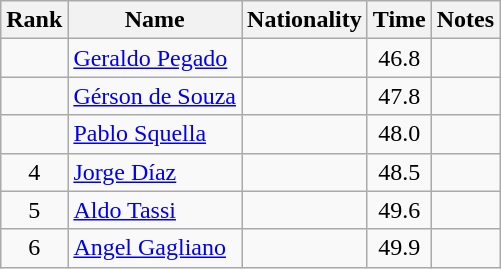<table class="wikitable sortable" style="text-align:center">
<tr>
<th>Rank</th>
<th>Name</th>
<th>Nationality</th>
<th>Time</th>
<th>Notes</th>
</tr>
<tr>
<td></td>
<td align=left><a href='#'>Geraldo Pegado</a></td>
<td align=left></td>
<td>46.8</td>
<td></td>
</tr>
<tr>
<td></td>
<td align=left><a href='#'>Gérson de Souza</a></td>
<td align=left></td>
<td>47.8</td>
<td></td>
</tr>
<tr>
<td></td>
<td align=left><a href='#'>Pablo Squella</a></td>
<td align=left></td>
<td>48.0</td>
<td></td>
</tr>
<tr>
<td>4</td>
<td align=left><a href='#'>Jorge Díaz</a></td>
<td align=left></td>
<td>48.5</td>
<td></td>
</tr>
<tr>
<td>5</td>
<td align=left><a href='#'>Aldo Tassi</a></td>
<td align=left></td>
<td>49.6</td>
<td></td>
</tr>
<tr>
<td>6</td>
<td align=left><a href='#'>Angel Gagliano</a></td>
<td align=left></td>
<td>49.9</td>
<td></td>
</tr>
</table>
